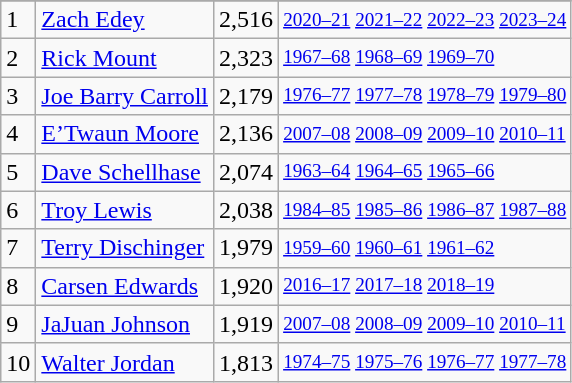<table class="wikitable">
<tr>
</tr>
<tr>
<td>1</td>
<td><a href='#'>Zach Edey</a></td>
<td>2,516</td>
<td style="font-size:80%;"><a href='#'>2020–21</a> <a href='#'>2021–22</a> <a href='#'>2022–23</a> <a href='#'>2023–24</a></td>
</tr>
<tr>
<td>2</td>
<td><a href='#'>Rick Mount</a></td>
<td>2,323</td>
<td style="font-size:80%;"><a href='#'>1967–68</a> <a href='#'>1968–69</a> <a href='#'>1969–70</a></td>
</tr>
<tr>
<td>3</td>
<td><a href='#'>Joe Barry Carroll</a></td>
<td>2,179</td>
<td style="font-size:80%;"><a href='#'>1976–77</a> <a href='#'>1977–78</a> <a href='#'>1978–79</a> <a href='#'>1979–80</a></td>
</tr>
<tr>
<td>4</td>
<td><a href='#'>E’Twaun Moore</a></td>
<td>2,136</td>
<td style="font-size:80%;"><a href='#'>2007–08</a> <a href='#'>2008–09</a> <a href='#'>2009–10</a> <a href='#'>2010–11</a></td>
</tr>
<tr>
<td>5</td>
<td><a href='#'>Dave Schellhase</a></td>
<td>2,074</td>
<td style="font-size:80%;"><a href='#'>1963–64</a> <a href='#'>1964–65</a> <a href='#'>1965–66</a></td>
</tr>
<tr>
<td>6</td>
<td><a href='#'>Troy Lewis</a></td>
<td>2,038</td>
<td style="font-size:80%;"><a href='#'>1984–85</a> <a href='#'>1985–86</a> <a href='#'>1986–87</a> <a href='#'>1987–88</a></td>
</tr>
<tr>
<td>7</td>
<td><a href='#'>Terry Dischinger</a></td>
<td>1,979</td>
<td style="font-size:80%;"><a href='#'>1959–60</a> <a href='#'>1960–61</a> <a href='#'>1961–62</a></td>
</tr>
<tr>
<td>8</td>
<td><a href='#'>Carsen Edwards</a></td>
<td>1,920</td>
<td style="font-size:80%;"><a href='#'>2016–17</a> <a href='#'>2017–18</a> <a href='#'>2018–19</a></td>
</tr>
<tr>
<td>9</td>
<td><a href='#'>JaJuan Johnson</a></td>
<td>1,919</td>
<td style="font-size:80%;"><a href='#'>2007–08</a> <a href='#'>2008–09</a> <a href='#'>2009–10</a> <a href='#'>2010–11</a></td>
</tr>
<tr>
<td>10</td>
<td><a href='#'>Walter Jordan</a></td>
<td>1,813</td>
<td style="font-size:80%;"><a href='#'>1974–75</a> <a href='#'>1975–76</a> <a href='#'>1976–77</a> <a href='#'>1977–78</a></td>
</tr>
</table>
